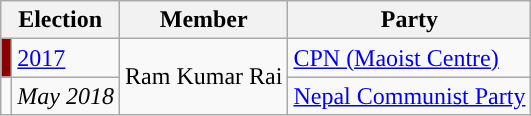<table class="wikitable">
<tr>
<th colspan="2">Election</th>
<th>Member</th>
<th>Party</th>
</tr>
<tr>
<td style="background-color:darkred"></td>
<td><a href='#'>2017</a></td>
<td rowspan="2">Ram Kumar Rai</td>
<td><a href='#'>CPN (Maoist Centre)</a></td>
</tr>
<tr>
<td style="background-color:"></td>
<td><em>May 2018</em></td>
<td><a href='#'>Nepal Communist Party</a></td>
</tr>
</table>
